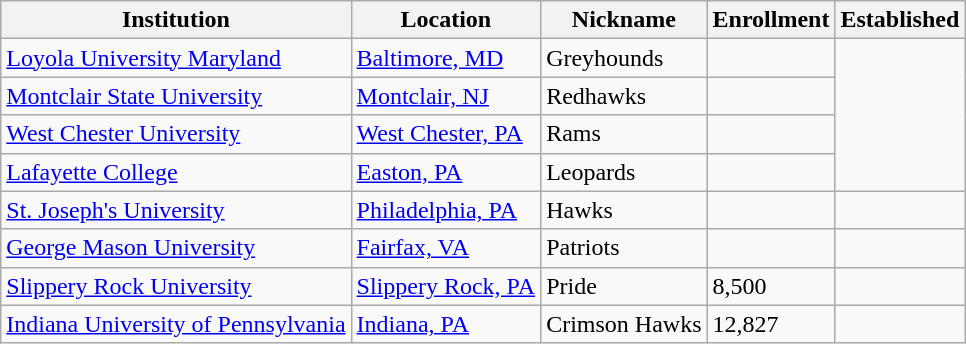<table class="sortable wikitable">
<tr>
<th>Institution</th>
<th>Location</th>
<th>Nickname</th>
<th>Enrollment</th>
<th>Established</th>
</tr>
<tr>
<td><a href='#'>Loyola University Maryland</a></td>
<td><a href='#'>Baltimore, MD</a></td>
<td>Greyhounds</td>
<td></td>
</tr>
<tr>
<td><a href='#'>Montclair State University</a></td>
<td><a href='#'>Montclair, NJ</a></td>
<td>Redhawks</td>
<td></td>
</tr>
<tr>
<td><a href='#'>West Chester University</a></td>
<td><a href='#'>West Chester, PA</a></td>
<td>Rams</td>
<td></td>
</tr>
<tr>
<td><a href='#'>Lafayette College</a></td>
<td><a href='#'>Easton, PA</a></td>
<td>Leopards</td>
<td></td>
</tr>
<tr>
<td><a href='#'>St. Joseph's University</a></td>
<td><a href='#'>Philadelphia, PA</a></td>
<td>Hawks</td>
<td></td>
<td></td>
</tr>
<tr>
<td><a href='#'>George Mason University</a></td>
<td><a href='#'>Fairfax, VA</a></td>
<td>Patriots</td>
<td></td>
<td></td>
</tr>
<tr>
<td><a href='#'>Slippery Rock University</a></td>
<td><a href='#'>Slippery Rock, PA</a></td>
<td>Pride</td>
<td>8,500</td>
<td></td>
</tr>
<tr>
<td><a href='#'>Indiana University of Pennsylvania</a></td>
<td><a href='#'>Indiana, PA</a></td>
<td>Crimson Hawks</td>
<td>12,827</td>
<td></td>
</tr>
</table>
